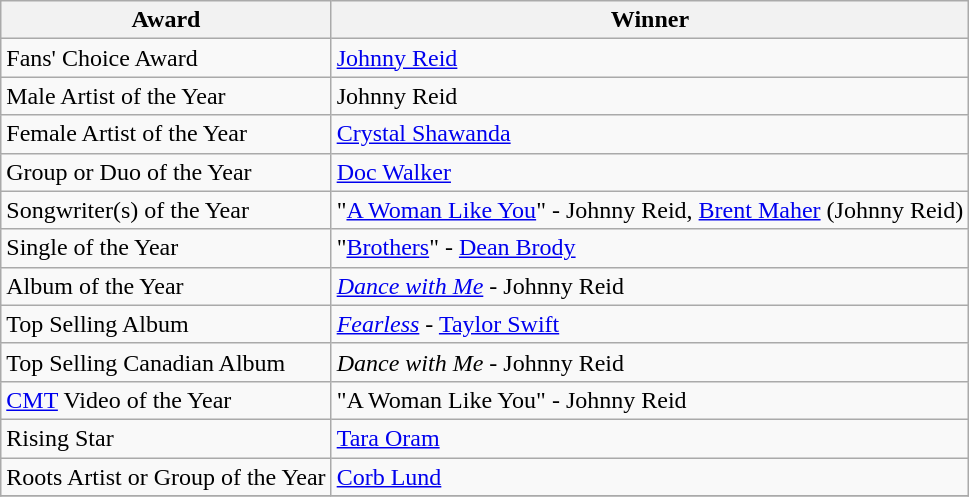<table class="wikitable">
<tr>
<th>Award</th>
<th>Winner</th>
</tr>
<tr>
<td>Fans' Choice Award</td>
<td><a href='#'>Johnny Reid</a></td>
</tr>
<tr>
<td>Male Artist of the Year</td>
<td>Johnny Reid</td>
</tr>
<tr>
<td>Female Artist of the Year</td>
<td><a href='#'>Crystal Shawanda</a></td>
</tr>
<tr>
<td>Group or Duo of the Year</td>
<td><a href='#'>Doc Walker</a></td>
</tr>
<tr>
<td>Songwriter(s) of the Year</td>
<td>"<a href='#'>A Woman Like You</a>" - Johnny Reid, <a href='#'>Brent Maher</a> (Johnny Reid)</td>
</tr>
<tr>
<td>Single of the Year</td>
<td>"<a href='#'>Brothers</a>" - <a href='#'>Dean Brody</a></td>
</tr>
<tr>
<td>Album of the Year</td>
<td><em><a href='#'>Dance with Me</a></em> - Johnny Reid</td>
</tr>
<tr>
<td>Top Selling Album</td>
<td><em><a href='#'>Fearless</a></em> - <a href='#'>Taylor Swift</a></td>
</tr>
<tr>
<td>Top Selling Canadian Album</td>
<td><em>Dance with Me</em> - Johnny Reid</td>
</tr>
<tr>
<td><a href='#'>CMT</a> Video of the Year</td>
<td>"A Woman Like You" - Johnny Reid</td>
</tr>
<tr>
<td>Rising Star</td>
<td><a href='#'>Tara Oram</a></td>
</tr>
<tr>
<td>Roots Artist or Group of the Year</td>
<td><a href='#'>Corb Lund</a></td>
</tr>
<tr>
</tr>
</table>
